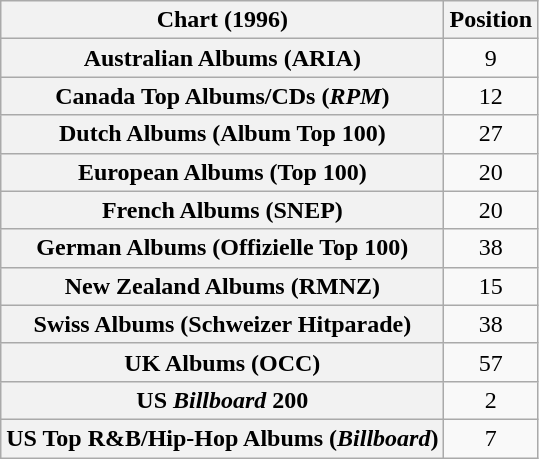<table class="wikitable sortable plainrowheaders" style="text-align:center">
<tr>
<th scope="col">Chart (1996)</th>
<th scope="col">Position</th>
</tr>
<tr>
<th scope="row">Australian Albums (ARIA)</th>
<td>9</td>
</tr>
<tr>
<th scope="row">Canada Top Albums/CDs (<em>RPM</em>)</th>
<td>12</td>
</tr>
<tr>
<th scope="row">Dutch Albums (Album Top 100)</th>
<td>27</td>
</tr>
<tr>
<th scope="row">European Albums (Top 100)</th>
<td>20</td>
</tr>
<tr>
<th scope="row">French Albums (SNEP)</th>
<td>20</td>
</tr>
<tr>
<th scope="row">German Albums (Offizielle Top 100)</th>
<td>38</td>
</tr>
<tr>
<th scope="row">New Zealand Albums (RMNZ)</th>
<td>15</td>
</tr>
<tr>
<th scope="row">Swiss Albums (Schweizer Hitparade)</th>
<td>38</td>
</tr>
<tr>
<th scope="row">UK Albums (OCC)</th>
<td>57</td>
</tr>
<tr>
<th scope="row">US <em>Billboard</em> 200</th>
<td>2</td>
</tr>
<tr>
<th scope="row">US Top R&B/Hip-Hop Albums (<em>Billboard</em>)</th>
<td>7</td>
</tr>
</table>
